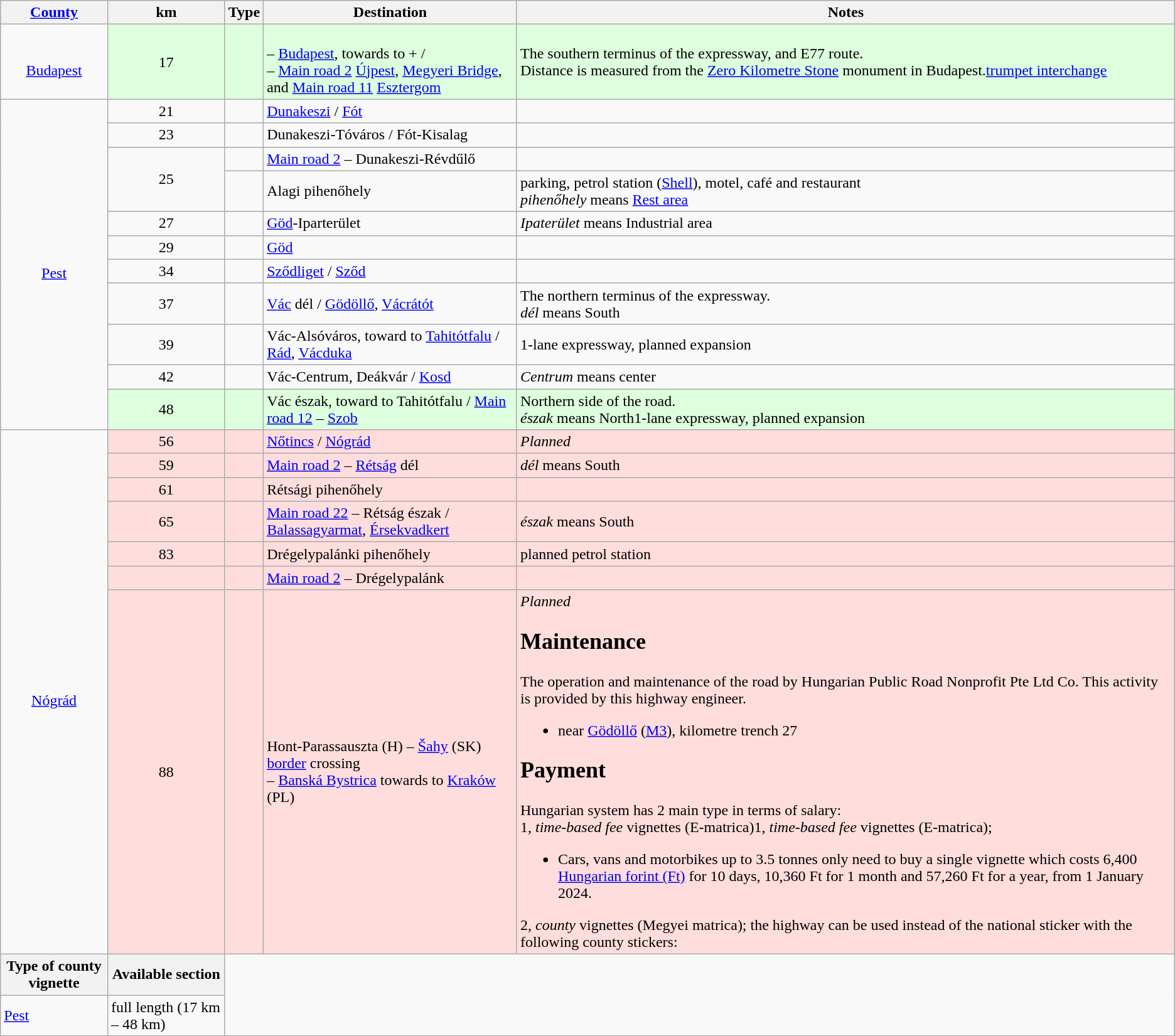<table class="wikitable sortable sticky-header">
<tr>
<th scope="col"><a href='#'>County</a></th>
<th scope="col">km</th>
<th scope="col">Type</th>
<th scope="col">Destination</th>
<th scope="col">Notes</th>
</tr>
<tr>
<td align=center><br><a href='#'>Budapest</a></td>
<td style="background:#dfd;" align=center>17</td>
<td style="background:#dfd;" align=center></td>
<td style="background:#dfd;"><br> – <a href='#'>Budapest</a>, towards to   +  /<br> –  <a href='#'>Main road 2</a> <a href='#'>Újpest</a>, <a href='#'>Megyeri Bridge</a>, and  <a href='#'>Main road 11</a> <a href='#'>Esztergom</a></td>
<td style="background:#dfd;">The southern terminus of the  expressway, and E77 route.<br>Distance is measured from the <a href='#'>Zero Kilometre Stone</a> monument in Budapest.<a href='#'>trumpet interchange</a></td>
</tr>
<tr>
<td rowspan=11; align=center><br><a href='#'>Pest</a></td>
<td align=center>21</td>
<td align=center></td>
<td><a href='#'>Dunakeszi</a> / <a href='#'>Fót</a></td>
<td></td>
</tr>
<tr>
<td align=center>23</td>
<td align=center></td>
<td>Dunakeszi-Tóváros / Fót-Kisalag</td>
<td></td>
</tr>
<tr>
<td rowspan=2; align=center>25</td>
<td align=center></td>
<td> <a href='#'>Main road 2</a> – Dunakeszi-Révdűlő</td>
<td></td>
</tr>
<tr>
<td align=center></td>
<td>Alagi pihenőhely</td>
<td>parking, petrol station (<a href='#'>Shell</a>), motel, café and restaurant<br><em>pihenőhely</em> means <a href='#'>Rest area</a></td>
</tr>
<tr>
<td align=center>27</td>
<td align=center></td>
<td><a href='#'>Göd</a>-Iparterület</td>
<td><em>Ipaterület</em> means Industrial area</td>
</tr>
<tr>
<td align=center>29</td>
<td align=center></td>
<td><a href='#'>Göd</a></td>
<td></td>
</tr>
<tr>
<td align=center>34</td>
<td align=center></td>
<td><a href='#'>Sződliget</a> / <a href='#'>Sződ</a></td>
<td></td>
</tr>
<tr>
<td align=center>37</td>
<td align=center></td>
<td><a href='#'>Vác</a> dél / <a href='#'>Gödöllő</a>, <a href='#'>Vácrátót</a></td>
<td>The northern terminus of the expressway.<br><em>dél</em> means South</td>
</tr>
<tr>
<td align=center>39</td>
<td align=center></td>
<td>Vác-Alsóváros, toward to <a href='#'>Tahitótfalu</a> / <a href='#'>Rád</a>, <a href='#'>Vácduka</a></td>
<td>1-lane expressway, planned expansion</td>
</tr>
<tr>
<td align=center>42</td>
<td align=center></td>
<td>Vác-Centrum, Deákvár / <a href='#'>Kosd</a></td>
<td><em>Centrum</em> means center</td>
</tr>
<tr>
<td style="background:#dfd;" align=center>48</td>
<td style="background:#dfd;" align=center></td>
<td style="background:#dfd;">Vác észak, toward to Tahitótfalu /  <a href='#'>Main road 12</a> – <a href='#'>Szob</a></td>
<td style="background:#dfd;">Northern side of the road.<br><em>észak</em> means North1-lane expressway, planned expansion</td>
</tr>
<tr>
<td rowspan=7; align=center><br><a href='#'>Nógrád</a></td>
<td style="background:#fdd;" align=center>56</td>
<td style="background:#fdd;" align=center></td>
<td style="background:#fdd;"><a href='#'>Nőtincs</a> / <a href='#'>Nógrád</a></td>
<td style="background:#fdd;"><em>Planned</em></td>
</tr>
<tr>
<td style="background:#fdd;" align=center>59</td>
<td style="background:#fdd;" align=center></td>
<td style="background:#fdd;"> <a href='#'>Main road 2</a> – <a href='#'>Rétság</a> dél</td>
<td style="background:#fdd;"><em>dél</em> means South</td>
</tr>
<tr>
<td style="background:#fdd;" align=center>61</td>
<td style="background:#fdd;" align=center></td>
<td style="background:#fdd;">Rétsági pihenőhely</td>
<td style="background:#fdd;"></td>
</tr>
<tr>
<td style="background:#fdd;" align=center>65</td>
<td style="background:#fdd;" align=center></td>
<td style="background:#fdd;"> <a href='#'>Main road 22</a> – Rétság észak / <a href='#'>Balassagyarmat</a>, <a href='#'>Érsekvadkert</a></td>
<td style="background:#fdd;"><em>észak</em> means South</td>
</tr>
<tr>
<td style="background:#fdd;" align=center>83</td>
<td style="background:#fdd;" align=center></td>
<td style="background:#fdd;">Drégelypalánki pihenőhely</td>
<td style="background:#fdd;">planned petrol station</td>
</tr>
<tr>
<td style="background:#fdd;" align=center></td>
<td style="background:#fdd;" align=center></td>
<td style="background:#fdd;"> <a href='#'>Main road 2</a> – Drégelypalánk</td>
<td style="background:#fdd;"></td>
</tr>
<tr>
<td style="background:#fdd;" align=center>88</td>
<td style="background:#fdd;" align=center></td>
<td style="background:#fdd;">Hont-Parassauszta (H) – <a href='#'>Šahy</a> (SK) <a href='#'>border</a> crossing<br> – <a href='#'>Banská Bystrica</a> towards to <a href='#'>Kraków</a> (PL)</td>
<td style="background:#fdd;"><em>Planned</em><br><h2>Maintenance</h2>The operation and maintenance of the road by Hungarian Public Road Nonprofit Pte Ltd Co. This activity is provided by this highway engineer.<ul><li>near <a href='#'>Gödöllő</a> (<a href='#'>M3</a>), kilometre trench 27</li></ul><h2>Payment</h2>Hungarian system has 2 main type in terms of salary:<br>1, <em>time-based fee</em> vignettes (E-matrica)1, <em>time-based fee</em> vignettes (E-matrica);<ul><li>Cars, vans and motorbikes up to 3.5 tonnes only need to buy a single vignette which costs 6,400 <a href='#'>Hungarian forint (Ft)</a> for 10 days, 10,360 Ft for 1 month and 57,260 Ft for a year, from 1 January 2024.</li></ul>2, <em>county</em> vignettes (Megyei matrica); the highway can be used instead of the national sticker with the following county stickers:</td>
</tr>
<tr>
<th>Type of county vignette</th>
<th>Available section</th>
</tr>
<tr>
<td><a href='#'>Pest</a></td>
<td>full length (17 km – 48 km)</td>
</tr>
</table>
